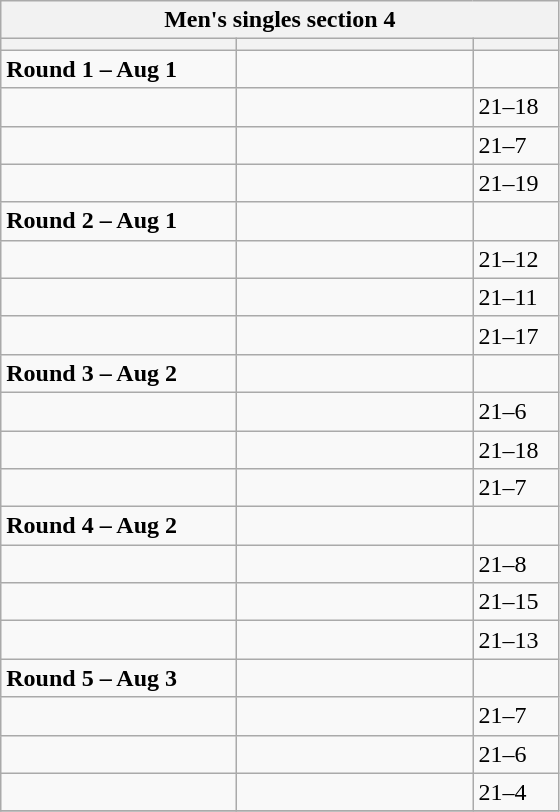<table class="wikitable">
<tr>
<th colspan="3">Men's singles section 4</th>
</tr>
<tr>
<th width=150></th>
<th width=150></th>
<th width=50></th>
</tr>
<tr>
<td><strong>Round 1 – Aug 1</strong></td>
<td></td>
<td></td>
</tr>
<tr>
<td></td>
<td></td>
<td>21–18</td>
</tr>
<tr>
<td></td>
<td></td>
<td>21–7</td>
</tr>
<tr>
<td></td>
<td></td>
<td>21–19</td>
</tr>
<tr>
<td><strong>Round 2 – Aug 1</strong></td>
<td></td>
<td></td>
</tr>
<tr>
<td></td>
<td></td>
<td>21–12</td>
</tr>
<tr>
<td></td>
<td></td>
<td>21–11</td>
</tr>
<tr>
<td></td>
<td></td>
<td>21–17</td>
</tr>
<tr>
<td><strong>Round 3 – Aug 2</strong></td>
<td></td>
<td></td>
</tr>
<tr>
<td></td>
<td></td>
<td>21–6</td>
</tr>
<tr>
<td></td>
<td></td>
<td>21–18</td>
</tr>
<tr>
<td></td>
<td></td>
<td>21–7</td>
</tr>
<tr>
<td><strong>Round 4 – Aug 2</strong></td>
<td></td>
<td></td>
</tr>
<tr>
<td></td>
<td></td>
<td>21–8</td>
</tr>
<tr>
<td></td>
<td></td>
<td>21–15</td>
</tr>
<tr>
<td></td>
<td></td>
<td>21–13</td>
</tr>
<tr>
<td><strong>Round 5 – Aug 3</strong></td>
<td></td>
<td></td>
</tr>
<tr>
<td></td>
<td></td>
<td>21–7</td>
</tr>
<tr>
<td></td>
<td></td>
<td>21–6</td>
</tr>
<tr>
<td></td>
<td></td>
<td>21–4</td>
</tr>
<tr>
</tr>
</table>
